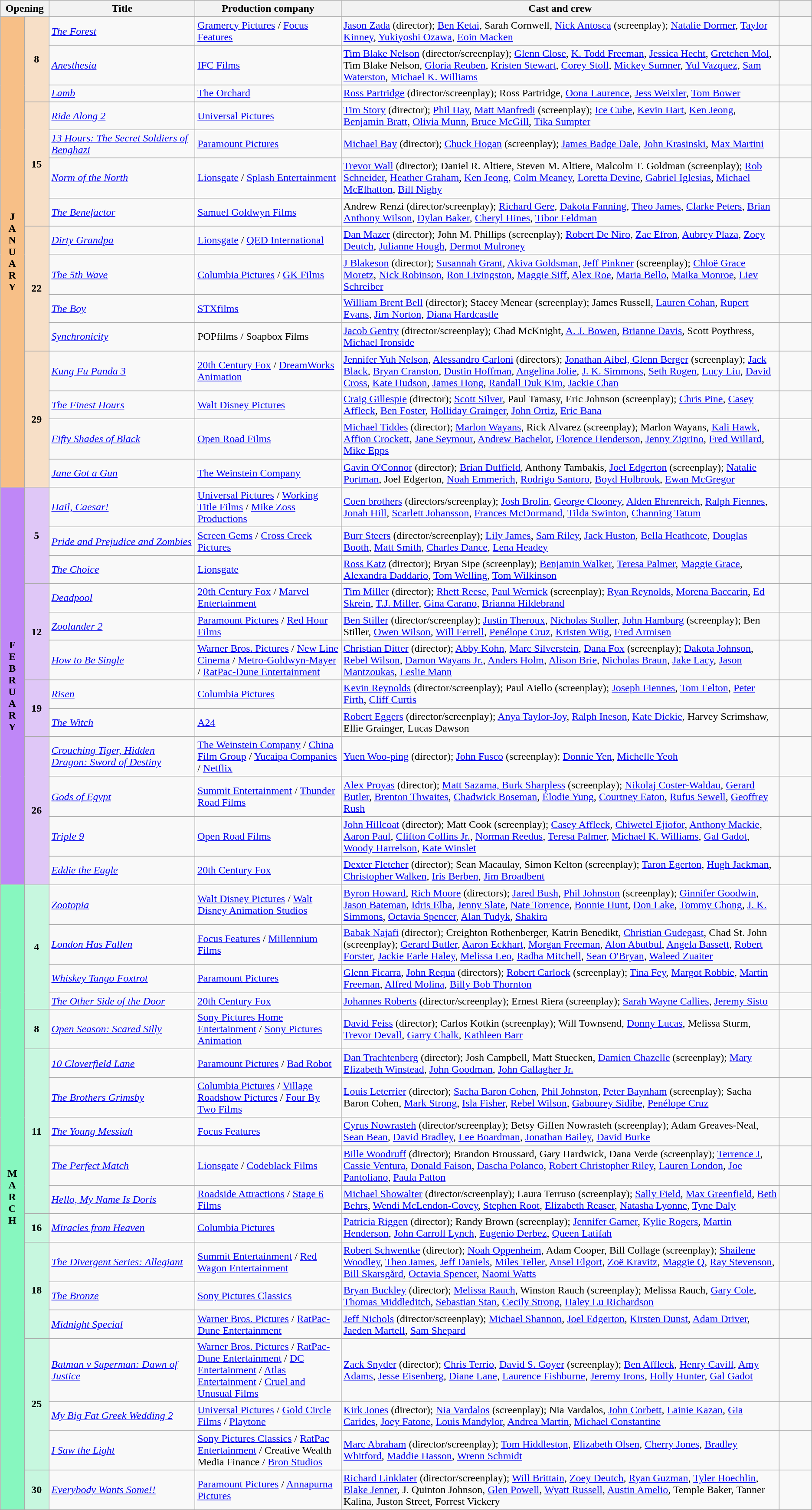<table class="wikitable sortable">
<tr>
<th colspan="2" style="width:6%;">Opening</th>
<th style="width:18%;">Title</th>
<th style="width:18%;">Production company</th>
<th>Cast and crew</th>
<th style="width:4%;"  class="unsortable"></th>
</tr>
<tr>
<th rowspan="15" style="text-align:center; background:#f7bf87">J<br>A<br>N<br>U<br>A<br>R<br>Y</th>
<td rowspan="3" style="text-align:center; background:#f7dfc7"><strong>8</strong></td>
<td><em><a href='#'>The Forest</a></em></td>
<td><a href='#'>Gramercy Pictures</a> / <a href='#'>Focus Features</a></td>
<td><a href='#'>Jason Zada</a> (director); <a href='#'>Ben Ketai</a>, Sarah Cornwell, <a href='#'>Nick Antosca</a> (screenplay); <a href='#'>Natalie Dormer</a>, <a href='#'>Taylor Kinney</a>, <a href='#'>Yukiyoshi Ozawa</a>, <a href='#'>Eoin Macken</a></td>
<td></td>
</tr>
<tr>
<td><em><a href='#'>Anesthesia</a></em></td>
<td><a href='#'>IFC Films</a></td>
<td><a href='#'>Tim Blake Nelson</a> (director/screenplay); <a href='#'>Glenn Close</a>, <a href='#'>K. Todd Freeman</a>, <a href='#'>Jessica Hecht</a>, <a href='#'>Gretchen Mol</a>, Tim Blake Nelson, <a href='#'>Gloria Reuben</a>, <a href='#'>Kristen Stewart</a>, <a href='#'>Corey Stoll</a>, <a href='#'>Mickey Sumner</a>, <a href='#'>Yul Vazquez</a>, <a href='#'>Sam Waterston</a>, <a href='#'>Michael K. Williams</a></td>
<td></td>
</tr>
<tr>
<td><em><a href='#'>Lamb</a></em></td>
<td><a href='#'>The Orchard</a></td>
<td><a href='#'>Ross Partridge</a> (director/screenplay); Ross Partridge, <a href='#'>Oona Laurence</a>, <a href='#'>Jess Weixler</a>, <a href='#'>Tom Bower</a></td>
<td></td>
</tr>
<tr>
<td rowspan="4" style="text-align:center; background:#f7dfc7"><strong>15</strong></td>
<td><em><a href='#'>Ride Along 2</a></em></td>
<td><a href='#'>Universal Pictures</a></td>
<td><a href='#'>Tim Story</a> (director); <a href='#'>Phil Hay</a>, <a href='#'>Matt Manfredi</a> (screenplay); <a href='#'>Ice Cube</a>, <a href='#'>Kevin Hart</a>, <a href='#'>Ken Jeong</a>, <a href='#'>Benjamin Bratt</a>, <a href='#'>Olivia Munn</a>, <a href='#'>Bruce McGill</a>, <a href='#'>Tika Sumpter</a></td>
<td></td>
</tr>
<tr>
<td><em><a href='#'>13 Hours: The Secret Soldiers of Benghazi</a></em></td>
<td><a href='#'>Paramount Pictures</a></td>
<td><a href='#'>Michael Bay</a> (director); <a href='#'>Chuck Hogan</a> (screenplay); <a href='#'>James Badge Dale</a>, <a href='#'>John Krasinski</a>, <a href='#'>Max Martini</a></td>
<td></td>
</tr>
<tr>
<td><em><a href='#'>Norm of the North</a></em></td>
<td><a href='#'>Lionsgate</a> / <a href='#'>Splash Entertainment</a></td>
<td><a href='#'>Trevor Wall</a> (director); Daniel R. Altiere, Steven M. Altiere, Malcolm T. Goldman (screenplay); <a href='#'>Rob Schneider</a>, <a href='#'>Heather Graham</a>, <a href='#'>Ken Jeong</a>, <a href='#'>Colm Meaney</a>, <a href='#'>Loretta Devine</a>, <a href='#'>Gabriel Iglesias</a>, <a href='#'>Michael McElhatton</a>, <a href='#'>Bill Nighy</a></td>
<td></td>
</tr>
<tr>
<td><em><a href='#'>The Benefactor</a></em></td>
<td><a href='#'>Samuel Goldwyn Films</a></td>
<td>Andrew Renzi (director/screenplay); <a href='#'>Richard Gere</a>, <a href='#'>Dakota Fanning</a>, <a href='#'>Theo James</a>, <a href='#'>Clarke Peters</a>, <a href='#'>Brian Anthony Wilson</a>, <a href='#'>Dylan Baker</a>, <a href='#'>Cheryl Hines</a>, <a href='#'>Tibor Feldman</a></td>
<td></td>
</tr>
<tr>
<td rowspan="4" style="text-align:center; background:#f7dfc7"><strong>22</strong></td>
<td><em><a href='#'>Dirty Grandpa</a></em></td>
<td><a href='#'>Lionsgate</a> / <a href='#'>QED International</a></td>
<td><a href='#'>Dan Mazer</a> (director); John M. Phillips (screenplay); <a href='#'>Robert De Niro</a>, <a href='#'>Zac Efron</a>, <a href='#'>Aubrey Plaza</a>, <a href='#'>Zoey Deutch</a>, <a href='#'>Julianne Hough</a>, <a href='#'>Dermot Mulroney</a></td>
<td></td>
</tr>
<tr>
<td><em><a href='#'>The 5th Wave</a></em></td>
<td><a href='#'>Columbia Pictures</a> / <a href='#'>GK Films</a></td>
<td><a href='#'>J Blakeson</a> (director); <a href='#'>Susannah Grant</a>, <a href='#'>Akiva Goldsman</a>, <a href='#'>Jeff Pinkner</a> (screenplay); <a href='#'>Chloë Grace Moretz</a>, <a href='#'>Nick Robinson</a>, <a href='#'>Ron Livingston</a>, <a href='#'>Maggie Siff</a>, <a href='#'>Alex Roe</a>, <a href='#'>Maria Bello</a>, <a href='#'>Maika Monroe</a>, <a href='#'>Liev Schreiber</a></td>
<td></td>
</tr>
<tr>
<td><em><a href='#'>The Boy</a></em></td>
<td><a href='#'>STXfilms</a></td>
<td><a href='#'>William Brent Bell</a> (director); Stacey Menear (screenplay); James Russell, <a href='#'>Lauren Cohan</a>, <a href='#'>Rupert Evans</a>, <a href='#'>Jim Norton</a>, <a href='#'>Diana Hardcastle</a></td>
<td></td>
</tr>
<tr>
<td><em><a href='#'>Synchronicity</a></em></td>
<td>POPfilms / Soapbox Films</td>
<td><a href='#'>Jacob Gentry</a> (director/screenplay); Chad McKnight, <a href='#'>A. J. Bowen</a>, <a href='#'>Brianne Davis</a>, Scott Poythress, <a href='#'>Michael Ironside</a></td>
<td></td>
</tr>
<tr>
<td rowspan="4" style="text-align:center; background:#f7dfc7"><strong>29</strong></td>
<td><em><a href='#'>Kung Fu Panda 3</a></em></td>
<td><a href='#'>20th Century Fox</a> / <a href='#'>DreamWorks Animation</a></td>
<td><a href='#'>Jennifer Yuh Nelson</a>, <a href='#'>Alessandro Carloni</a> (directors); <a href='#'>Jonathan Aibel, Glenn Berger</a> (screenplay); <a href='#'>Jack Black</a>, <a href='#'>Bryan Cranston</a>, <a href='#'>Dustin Hoffman</a>, <a href='#'>Angelina Jolie</a>, <a href='#'>J. K. Simmons</a>, <a href='#'>Seth Rogen</a>, <a href='#'>Lucy Liu</a>, <a href='#'>David Cross</a>, <a href='#'>Kate Hudson</a>, <a href='#'>James Hong</a>, <a href='#'>Randall Duk Kim</a>, <a href='#'>Jackie Chan</a></td>
<td></td>
</tr>
<tr>
<td><em><a href='#'>The Finest Hours</a></em></td>
<td><a href='#'>Walt Disney Pictures</a></td>
<td><a href='#'>Craig Gillespie</a> (director); <a href='#'>Scott Silver</a>, Paul Tamasy, Eric Johnson (screenplay); <a href='#'>Chris Pine</a>, <a href='#'>Casey Affleck</a>, <a href='#'>Ben Foster</a>, <a href='#'>Holliday Grainger</a>, <a href='#'>John Ortiz</a>, <a href='#'>Eric Bana</a></td>
<td></td>
</tr>
<tr>
<td><em><a href='#'>Fifty Shades of Black</a></em></td>
<td><a href='#'>Open Road Films</a></td>
<td><a href='#'>Michael Tiddes</a> (director); <a href='#'>Marlon Wayans</a>, Rick Alvarez (screenplay); Marlon Wayans, <a href='#'>Kali Hawk</a>, <a href='#'>Affion Crockett</a>, <a href='#'>Jane Seymour</a>, <a href='#'>Andrew Bachelor</a>, <a href='#'>Florence Henderson</a>, <a href='#'>Jenny Zigrino</a>, <a href='#'>Fred Willard</a>, <a href='#'>Mike Epps</a></td>
<td></td>
</tr>
<tr>
<td><em><a href='#'>Jane Got a Gun</a></em></td>
<td><a href='#'>The Weinstein Company</a></td>
<td><a href='#'>Gavin O'Connor</a> (director); <a href='#'>Brian Duffield</a>, Anthony Tambakis, <a href='#'>Joel Edgerton</a> (screenplay); <a href='#'>Natalie Portman</a>, Joel Edgerton, <a href='#'>Noah Emmerich</a>, <a href='#'>Rodrigo Santoro</a>, <a href='#'>Boyd Holbrook</a>, <a href='#'>Ewan McGregor</a></td>
<td></td>
</tr>
<tr>
<th rowspan="12" style="text-align:center; background:#bf87f7">F<br>E<br>B<br>R<br>U<br>A<br>R<br>Y</th>
<td rowspan="3" style="text-align:center; background:#dfc7f7"><strong>5</strong></td>
<td><em><a href='#'>Hail, Caesar!</a></em></td>
<td><a href='#'>Universal Pictures</a> / <a href='#'>Working Title Films</a> / <a href='#'>Mike Zoss Productions</a></td>
<td><a href='#'>Coen brothers</a> (directors/screenplay); <a href='#'>Josh Brolin</a>, <a href='#'>George Clooney</a>, <a href='#'>Alden Ehrenreich</a>, <a href='#'>Ralph Fiennes</a>, <a href='#'>Jonah Hill</a>, <a href='#'>Scarlett Johansson</a>, <a href='#'>Frances McDormand</a>, <a href='#'>Tilda Swinton</a>, <a href='#'>Channing Tatum</a></td>
<td></td>
</tr>
<tr>
<td><em><a href='#'>Pride and Prejudice and Zombies</a></em></td>
<td><a href='#'>Screen Gems</a> / <a href='#'>Cross Creek Pictures</a></td>
<td><a href='#'>Burr Steers</a> (director/screenplay); <a href='#'>Lily James</a>, <a href='#'>Sam Riley</a>, <a href='#'>Jack Huston</a>, <a href='#'>Bella Heathcote</a>, <a href='#'>Douglas Booth</a>, <a href='#'>Matt Smith</a>, <a href='#'>Charles Dance</a>, <a href='#'>Lena Headey</a></td>
<td></td>
</tr>
<tr>
<td><em><a href='#'>The Choice</a></em></td>
<td><a href='#'>Lionsgate</a></td>
<td><a href='#'>Ross Katz</a> (director); Bryan Sipe (screenplay); <a href='#'>Benjamin Walker</a>, <a href='#'>Teresa Palmer</a>, <a href='#'>Maggie Grace</a>, <a href='#'>Alexandra Daddario</a>, <a href='#'>Tom Welling</a>, <a href='#'>Tom Wilkinson</a></td>
<td></td>
</tr>
<tr>
<td rowspan="3" style="text-align:center; background:#dfc7f7"><strong>12</strong></td>
<td><em><a href='#'>Deadpool</a></em></td>
<td><a href='#'>20th Century Fox</a> / <a href='#'>Marvel Entertainment</a></td>
<td><a href='#'>Tim Miller</a> (director); <a href='#'>Rhett Reese</a>, <a href='#'>Paul Wernick</a> (screenplay); <a href='#'>Ryan Reynolds</a>, <a href='#'>Morena Baccarin</a>, <a href='#'>Ed Skrein</a>, <a href='#'>T.J. Miller</a>, <a href='#'>Gina Carano</a>, <a href='#'>Brianna Hildebrand</a></td>
<td></td>
</tr>
<tr>
<td><em><a href='#'>Zoolander 2</a></em></td>
<td><a href='#'>Paramount Pictures</a> / <a href='#'>Red Hour Films</a></td>
<td><a href='#'>Ben Stiller</a> (director/screenplay); <a href='#'>Justin Theroux</a>, <a href='#'>Nicholas Stoller</a>, <a href='#'>John Hamburg</a> (screenplay); Ben Stiller, <a href='#'>Owen Wilson</a>, <a href='#'>Will Ferrell</a>, <a href='#'>Penélope Cruz</a>, <a href='#'>Kristen Wiig</a>, <a href='#'>Fred Armisen</a></td>
<td></td>
</tr>
<tr>
<td><em><a href='#'>How to Be Single</a></em></td>
<td><a href='#'>Warner Bros. Pictures</a> / <a href='#'>New Line Cinema</a> / <a href='#'>Metro-Goldwyn-Mayer</a> / <a href='#'>RatPac-Dune Entertainment</a></td>
<td><a href='#'>Christian Ditter</a> (director); <a href='#'>Abby Kohn</a>, <a href='#'>Marc Silverstein</a>, <a href='#'>Dana Fox</a> (screenplay); <a href='#'>Dakota Johnson</a>, <a href='#'>Rebel Wilson</a>, <a href='#'>Damon Wayans Jr.</a>, <a href='#'>Anders Holm</a>, <a href='#'>Alison Brie</a>, <a href='#'>Nicholas Braun</a>, <a href='#'>Jake Lacy</a>, <a href='#'>Jason Mantzoukas</a>, <a href='#'>Leslie Mann</a></td>
<td></td>
</tr>
<tr>
<td rowspan="2" style="text-align:center; background:#dfc7f7"><strong>19</strong></td>
<td><em><a href='#'>Risen</a></em></td>
<td><a href='#'>Columbia Pictures</a></td>
<td><a href='#'>Kevin Reynolds</a> (director/screenplay); Paul Aiello (screenplay); <a href='#'>Joseph Fiennes</a>, <a href='#'>Tom Felton</a>, <a href='#'>Peter Firth</a>, <a href='#'>Cliff Curtis</a></td>
<td></td>
</tr>
<tr>
<td><em><a href='#'>The Witch</a></em></td>
<td><a href='#'>A24</a></td>
<td><a href='#'>Robert Eggers</a> (director/screenplay); <a href='#'>Anya Taylor-Joy</a>, <a href='#'>Ralph Ineson</a>, <a href='#'>Kate Dickie</a>, Harvey Scrimshaw, Ellie Grainger, Lucas Dawson</td>
<td></td>
</tr>
<tr>
<td rowspan="4" style="text-align:center; background:#dfc7f7"><strong>26</strong></td>
<td><em><a href='#'>Crouching Tiger, Hidden Dragon: Sword of Destiny</a></em></td>
<td><a href='#'>The Weinstein Company</a> / <a href='#'>China Film Group</a> / <a href='#'>Yucaipa Companies</a> / <a href='#'>Netflix</a></td>
<td><a href='#'>Yuen Woo-ping</a> (director); <a href='#'>John Fusco</a> (screenplay); <a href='#'>Donnie Yen</a>, <a href='#'>Michelle Yeoh</a></td>
<td></td>
</tr>
<tr>
<td><em><a href='#'>Gods of Egypt</a></em></td>
<td><a href='#'>Summit Entertainment</a> / <a href='#'>Thunder Road Films</a></td>
<td><a href='#'>Alex Proyas</a> (director); <a href='#'>Matt Sazama, Burk Sharpless</a> (screenplay); <a href='#'>Nikolaj Coster-Waldau</a>, <a href='#'>Gerard Butler</a>, <a href='#'>Brenton Thwaites</a>, <a href='#'>Chadwick Boseman</a>, <a href='#'>Élodie Yung</a>, <a href='#'>Courtney Eaton</a>, <a href='#'>Rufus Sewell</a>, <a href='#'>Geoffrey Rush</a></td>
<td></td>
</tr>
<tr>
<td><em><a href='#'>Triple 9</a></em></td>
<td><a href='#'>Open Road Films</a></td>
<td><a href='#'>John Hillcoat</a> (director); Matt Cook (screenplay); <a href='#'>Casey Affleck</a>, <a href='#'>Chiwetel Ejiofor</a>, <a href='#'>Anthony Mackie</a>, <a href='#'>Aaron Paul</a>, <a href='#'>Clifton Collins Jr.</a>, <a href='#'>Norman Reedus</a>, <a href='#'>Teresa Palmer</a>, <a href='#'>Michael K. Williams</a>, <a href='#'>Gal Gadot</a>, <a href='#'>Woody Harrelson</a>, <a href='#'>Kate Winslet</a></td>
<td></td>
</tr>
<tr>
<td><em><a href='#'>Eddie the Eagle</a></em></td>
<td><a href='#'>20th Century Fox</a></td>
<td><a href='#'>Dexter Fletcher</a> (director); Sean Macaulay, Simon Kelton (screenplay); <a href='#'>Taron Egerton</a>, <a href='#'>Hugh Jackman</a>, <a href='#'>Christopher Walken</a>, <a href='#'>Iris Berben</a>, <a href='#'>Jim Broadbent</a></td>
<td></td>
</tr>
<tr>
<th rowspan="19" style="text-align:center; background:#87f7bf">M<br>A<br>R<br>C<br>H</th>
<td rowspan="4" style="text-align:center; background:#c7f7df"><strong>4</strong></td>
<td><em><a href='#'>Zootopia</a></em></td>
<td><a href='#'>Walt Disney Pictures</a> / <a href='#'>Walt Disney Animation Studios</a></td>
<td><a href='#'>Byron Howard</a>, <a href='#'>Rich Moore</a> (directors); <a href='#'>Jared Bush</a>, <a href='#'>Phil Johnston</a> (screenplay); <a href='#'>Ginnifer Goodwin</a>, <a href='#'>Jason Bateman</a>, <a href='#'>Idris Elba</a>, <a href='#'>Jenny Slate</a>, <a href='#'>Nate Torrence</a>, <a href='#'>Bonnie Hunt</a>, <a href='#'>Don Lake</a>, <a href='#'>Tommy Chong</a>, <a href='#'>J. K. Simmons</a>, <a href='#'>Octavia Spencer</a>, <a href='#'>Alan Tudyk</a>, <a href='#'>Shakira</a></td>
<td></td>
</tr>
<tr>
<td><em><a href='#'>London Has Fallen</a></em></td>
<td><a href='#'>Focus Features</a> / <a href='#'>Millennium Films</a></td>
<td><a href='#'>Babak Najafi</a> (director); Creighton Rothenberger, Katrin Benedikt, <a href='#'>Christian Gudegast</a>, Chad St. John (screenplay); <a href='#'>Gerard Butler</a>, <a href='#'>Aaron Eckhart</a>, <a href='#'>Morgan Freeman</a>, <a href='#'>Alon Abutbul</a>, <a href='#'>Angela Bassett</a>, <a href='#'>Robert Forster</a>, <a href='#'>Jackie Earle Haley</a>, <a href='#'>Melissa Leo</a>, <a href='#'>Radha Mitchell</a>, <a href='#'>Sean O'Bryan</a>, <a href='#'>Waleed Zuaiter</a></td>
<td></td>
</tr>
<tr>
<td><em><a href='#'>Whiskey Tango Foxtrot</a></em></td>
<td><a href='#'>Paramount Pictures</a></td>
<td><a href='#'>Glenn Ficarra</a>, <a href='#'>John Requa</a> (directors); <a href='#'>Robert Carlock</a> (screenplay); <a href='#'>Tina Fey</a>, <a href='#'>Margot Robbie</a>, <a href='#'>Martin Freeman</a>, <a href='#'>Alfred Molina</a>, <a href='#'>Billy Bob Thornton</a></td>
<td></td>
</tr>
<tr>
<td><em><a href='#'>The Other Side of the Door</a></em></td>
<td><a href='#'>20th Century Fox</a></td>
<td><a href='#'>Johannes Roberts</a> (director/screenplay); Ernest Riera (screenplay); <a href='#'>Sarah Wayne Callies</a>, <a href='#'>Jeremy Sisto</a></td>
<td></td>
</tr>
<tr>
<td style="text-align:center; background:#c7f7df"><strong>8</strong></td>
<td><em><a href='#'>Open Season: Scared Silly</a></em></td>
<td><a href='#'>Sony Pictures Home Entertainment</a> / <a href='#'>Sony Pictures Animation</a></td>
<td><a href='#'>David Feiss</a> (director); Carlos Kotkin (screenplay); Will Townsend, <a href='#'>Donny Lucas</a>, Melissa Sturm, <a href='#'>Trevor Devall</a>, <a href='#'>Garry Chalk</a>, <a href='#'>Kathleen Barr</a></td>
<td></td>
</tr>
<tr>
<td rowspan="5" style="text-align:center; background:#c7f7df"><strong>11</strong></td>
<td><em><a href='#'>10 Cloverfield Lane</a></em></td>
<td><a href='#'>Paramount Pictures</a> / <a href='#'>Bad Robot</a></td>
<td><a href='#'>Dan Trachtenberg</a> (director); Josh Campbell, Matt Stuecken, <a href='#'>Damien Chazelle</a> (screenplay); <a href='#'>Mary Elizabeth Winstead</a>, <a href='#'>John Goodman</a>, <a href='#'>John Gallagher Jr.</a></td>
<td></td>
</tr>
<tr>
<td><em><a href='#'>The Brothers Grimsby</a></em></td>
<td><a href='#'>Columbia Pictures</a> / <a href='#'>Village Roadshow Pictures</a> / <a href='#'>Four By Two Films</a></td>
<td><a href='#'>Louis Leterrier</a> (director); <a href='#'>Sacha Baron Cohen</a>, <a href='#'>Phil Johnston</a>, <a href='#'>Peter Baynham</a> (screenplay); Sacha Baron Cohen, <a href='#'>Mark Strong</a>, <a href='#'>Isla Fisher</a>, <a href='#'>Rebel Wilson</a>, <a href='#'>Gabourey Sidibe</a>, <a href='#'>Penélope Cruz</a></td>
<td></td>
</tr>
<tr>
<td><em><a href='#'>The Young Messiah</a></em></td>
<td><a href='#'>Focus Features</a></td>
<td><a href='#'>Cyrus Nowrasteh</a> (director/screenplay); Betsy Giffen Nowrasteh (screenplay); Adam Greaves-Neal, <a href='#'>Sean Bean</a>, <a href='#'>David Bradley</a>, <a href='#'>Lee Boardman</a>, <a href='#'>Jonathan Bailey</a>, <a href='#'>David Burke</a></td>
<td></td>
</tr>
<tr>
<td><em><a href='#'>The Perfect Match</a></em></td>
<td><a href='#'>Lionsgate</a> / <a href='#'>Codeblack Films</a></td>
<td><a href='#'>Bille Woodruff</a> (director); Brandon Broussard, Gary Hardwick, Dana Verde (screenplay); <a href='#'>Terrence J</a>, <a href='#'>Cassie Ventura</a>, <a href='#'>Donald Faison</a>, <a href='#'>Dascha Polanco</a>, <a href='#'>Robert Christopher Riley</a>, <a href='#'>Lauren London</a>, <a href='#'>Joe Pantoliano</a>, <a href='#'>Paula Patton</a></td>
<td></td>
</tr>
<tr>
<td><em><a href='#'>Hello, My Name Is Doris</a></em></td>
<td><a href='#'>Roadside Attractions</a> / <a href='#'>Stage 6 Films</a></td>
<td><a href='#'>Michael Showalter</a> (director/screenplay); Laura Terruso (screenplay); <a href='#'>Sally Field</a>, <a href='#'>Max Greenfield</a>, <a href='#'>Beth Behrs</a>, <a href='#'>Wendi McLendon-Covey</a>, <a href='#'>Stephen Root</a>, <a href='#'>Elizabeth Reaser</a>, <a href='#'>Natasha Lyonne</a>, <a href='#'>Tyne Daly</a></td>
<td></td>
</tr>
<tr>
<td rowspan="1" style="text-align:center; background:#c7f7df"><strong>16</strong></td>
<td><em><a href='#'>Miracles from Heaven</a></em></td>
<td><a href='#'>Columbia Pictures</a></td>
<td><a href='#'>Patricia Riggen</a> (director); Randy Brown (screenplay); <a href='#'>Jennifer Garner</a>, <a href='#'>Kylie Rogers</a>, <a href='#'>Martin Henderson</a>, <a href='#'>John Carroll Lynch</a>, <a href='#'>Eugenio Derbez</a>, <a href='#'>Queen Latifah</a></td>
<td></td>
</tr>
<tr>
<td rowspan="3" style="text-align:center; background:#c7f7df"><strong>18</strong></td>
<td><em><a href='#'>The Divergent Series: Allegiant</a></em></td>
<td><a href='#'>Summit Entertainment</a> / <a href='#'>Red Wagon Entertainment</a></td>
<td><a href='#'>Robert Schwentke</a> (director); <a href='#'>Noah Oppenheim</a>, Adam Cooper, Bill Collage (screenplay); <a href='#'>Shailene Woodley</a>, <a href='#'>Theo James</a>, <a href='#'>Jeff Daniels</a>, <a href='#'>Miles Teller</a>, <a href='#'>Ansel Elgort</a>, <a href='#'>Zoë Kravitz</a>, <a href='#'>Maggie Q</a>, <a href='#'>Ray Stevenson</a>, <a href='#'>Bill Skarsgård</a>, <a href='#'>Octavia Spencer</a>, <a href='#'>Naomi Watts</a></td>
<td></td>
</tr>
<tr>
<td><em><a href='#'>The Bronze</a></em></td>
<td><a href='#'>Sony Pictures Classics</a></td>
<td><a href='#'>Bryan Buckley</a> (director); <a href='#'>Melissa Rauch</a>, Winston Rauch (screenplay); Melissa Rauch, <a href='#'>Gary Cole</a>, <a href='#'>Thomas Middleditch</a>, <a href='#'>Sebastian Stan</a>, <a href='#'>Cecily Strong</a>, <a href='#'>Haley Lu Richardson</a></td>
<td></td>
</tr>
<tr>
<td><em><a href='#'>Midnight Special</a></em></td>
<td><a href='#'>Warner Bros. Pictures</a> / <a href='#'>RatPac-Dune Entertainment</a></td>
<td><a href='#'>Jeff Nichols</a> (director/screenplay); <a href='#'>Michael Shannon</a>, <a href='#'>Joel Edgerton</a>, <a href='#'>Kirsten Dunst</a>, <a href='#'>Adam Driver</a>, <a href='#'>Jaeden Martell</a>, <a href='#'>Sam Shepard</a></td>
<td></td>
</tr>
<tr>
<td rowspan="3" style="text-align:center; background:#c7f7df"><strong>25</strong></td>
<td><em><a href='#'>Batman v Superman: Dawn of Justice</a></em></td>
<td><a href='#'>Warner Bros. Pictures</a> / <a href='#'>RatPac-Dune Entertainment</a> / <a href='#'>DC Entertainment</a> / <a href='#'>Atlas Entertainment</a> / <a href='#'>Cruel and Unusual Films</a></td>
<td><a href='#'>Zack Snyder</a> (director); <a href='#'>Chris Terrio</a>, <a href='#'>David S. Goyer</a> (screenplay); <a href='#'>Ben Affleck</a>, <a href='#'>Henry Cavill</a>, <a href='#'>Amy Adams</a>, <a href='#'>Jesse Eisenberg</a>, <a href='#'>Diane Lane</a>, <a href='#'>Laurence Fishburne</a>, <a href='#'>Jeremy Irons</a>, <a href='#'>Holly Hunter</a>, <a href='#'>Gal Gadot</a></td>
<td></td>
</tr>
<tr>
<td><em><a href='#'>My Big Fat Greek Wedding 2</a></em></td>
<td><a href='#'>Universal Pictures</a> / <a href='#'>Gold Circle Films</a> / <a href='#'>Playtone</a></td>
<td><a href='#'>Kirk Jones</a> (director); <a href='#'>Nia Vardalos</a> (screenplay); Nia Vardalos, <a href='#'>John Corbett</a>, <a href='#'>Lainie Kazan</a>, <a href='#'>Gia Carides</a>, <a href='#'>Joey Fatone</a>, <a href='#'>Louis Mandylor</a>, <a href='#'>Andrea Martin</a>, <a href='#'>Michael Constantine</a></td>
<td></td>
</tr>
<tr>
<td><em><a href='#'>I Saw the Light</a></em></td>
<td><a href='#'>Sony Pictures Classics</a> / <a href='#'>RatPac Entertainment</a> / Creative Wealth Media Finance / <a href='#'>Bron Studios</a></td>
<td><a href='#'>Marc Abraham</a> (director/screenplay); <a href='#'>Tom Hiddleston</a>, <a href='#'>Elizabeth Olsen</a>, <a href='#'>Cherry Jones</a>, <a href='#'>Bradley Whitford</a>, <a href='#'>Maddie Hasson</a>, <a href='#'>Wrenn Schmidt</a></td>
<td></td>
</tr>
<tr>
<td rowspan="1" style="text-align:center; background:#c7f7df"><strong>30</strong></td>
<td><em><a href='#'>Everybody Wants Some!!</a></em></td>
<td><a href='#'>Paramount Pictures</a> / <a href='#'>Annapurna Pictures</a></td>
<td><a href='#'>Richard Linklater</a> (director/screenplay); <a href='#'>Will Brittain</a>, <a href='#'>Zoey Deutch</a>, <a href='#'>Ryan Guzman</a>, <a href='#'>Tyler Hoechlin</a>, <a href='#'>Blake Jenner</a>, J. Quinton Johnson, <a href='#'>Glen Powell</a>, <a href='#'>Wyatt Russell</a>, <a href='#'>Austin Amelio</a>, Temple Baker, Tanner Kalina, Juston Street, Forrest Vickery</td>
<td></td>
</tr>
</table>
